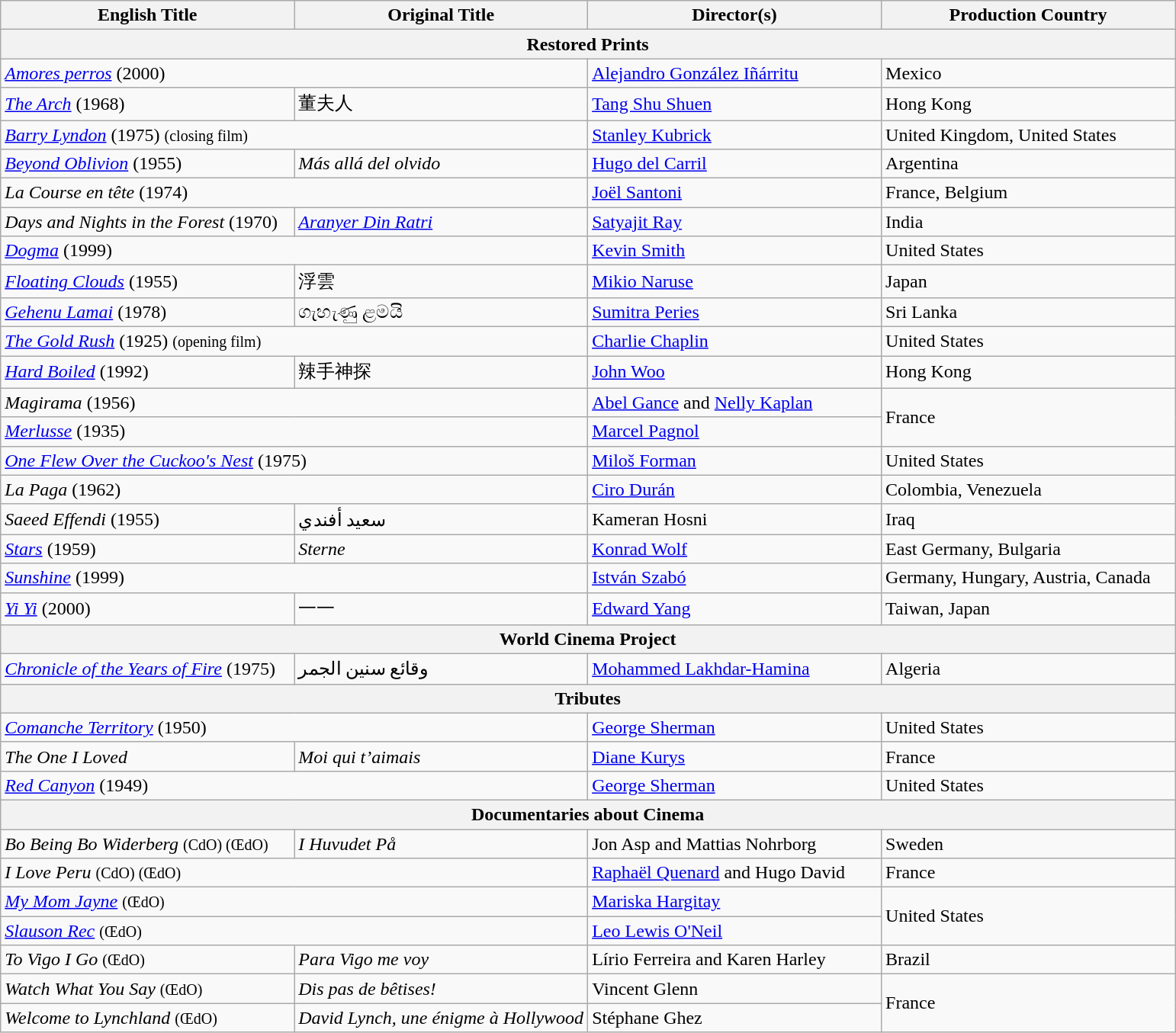<table class="wikitable">
<tr>
<th scope="col" style="width:25%;">English Title</th>
<th scope="col" style="width:25%;">Original Title</th>
<th scope="col" style="width:25%;">Director(s)</th>
<th scope="col" style="width:25%;">Production Country</th>
</tr>
<tr>
<th colspan="4">Restored Prints</th>
</tr>
<tr>
<td colspan="2"><em><a href='#'>Amores perros</a></em> (2000)</td>
<td><a href='#'>Alejandro González Iñárritu</a></td>
<td>Mexico</td>
</tr>
<tr>
<td><em><a href='#'>The Arch</a></em> (1968)</td>
<td>董夫人</td>
<td><a href='#'>Tang Shu Shuen</a></td>
<td>Hong Kong</td>
</tr>
<tr>
<td colspan="2"><em><a href='#'>Barry Lyndon</a></em> (1975) <small>(closing film)</small></td>
<td><a href='#'>Stanley Kubrick</a></td>
<td>United Kingdom, United States</td>
</tr>
<tr>
<td><em><a href='#'>Beyond Oblivion</a></em> (1955)</td>
<td><em>Más allá del olvido</em></td>
<td><a href='#'>Hugo del Carril</a></td>
<td>Argentina</td>
</tr>
<tr>
<td colspan="2"><em>La Course en tête</em> (1974)</td>
<td><a href='#'>Joël Santoni</a></td>
<td>France, Belgium</td>
</tr>
<tr>
<td><em>Days and Nights in the Forest</em> (1970)</td>
<td><em><a href='#'>Aranyer Din Ratri</a></em></td>
<td><a href='#'>Satyajit Ray</a></td>
<td>India</td>
</tr>
<tr>
<td colspan="2"><em><a href='#'>Dogma</a></em> (1999)</td>
<td><a href='#'>Kevin Smith</a></td>
<td>United States</td>
</tr>
<tr>
<td><em><a href='#'>Floating Clouds</a></em> (1955)</td>
<td>浮雲</td>
<td><a href='#'>Mikio Naruse</a></td>
<td>Japan</td>
</tr>
<tr>
<td><em><a href='#'>Gehenu Lamai</a></em> (1978)</td>
<td>ගැහැණු ළමයි</td>
<td><a href='#'>Sumitra Peries</a></td>
<td>Sri Lanka</td>
</tr>
<tr>
<td colspan="2"><em><a href='#'>The Gold Rush</a></em> (1925) <small>(opening film)</small></td>
<td><a href='#'>Charlie Chaplin</a></td>
<td>United States</td>
</tr>
<tr>
<td><em><a href='#'>Hard Boiled</a></em> (1992)</td>
<td>辣手神探</td>
<td><a href='#'>John Woo</a></td>
<td>Hong Kong</td>
</tr>
<tr>
<td colspan="2"><em>Magirama</em> (1956)</td>
<td><a href='#'>Abel Gance</a> and <a href='#'>Nelly Kaplan</a></td>
<td rowspan="2">France</td>
</tr>
<tr>
<td colspan="2"><em><a href='#'>Merlusse</a></em> (1935)</td>
<td><a href='#'>Marcel Pagnol</a></td>
</tr>
<tr>
<td colspan="2"><em><a href='#'>One Flew Over the Cuckoo's Nest</a></em> (1975)</td>
<td><a href='#'>Miloš Forman</a></td>
<td>United States</td>
</tr>
<tr>
<td colspan="2"><em>La Paga</em> (1962)</td>
<td><a href='#'>Ciro Durán</a></td>
<td>Colombia, Venezuela</td>
</tr>
<tr>
<td><em>Saeed Effendi</em> (1955)</td>
<td>سعيد أفندي</td>
<td>Kameran Hosni</td>
<td>Iraq</td>
</tr>
<tr>
<td><em><a href='#'>Stars</a></em> (1959)</td>
<td><em>Sterne</em></td>
<td><a href='#'>Konrad Wolf</a></td>
<td>East Germany, Bulgaria</td>
</tr>
<tr>
<td colspan="2"><em><a href='#'>Sunshine</a></em> (1999)</td>
<td><a href='#'>István Szabó</a></td>
<td>Germany, Hungary, Austria, Canada</td>
</tr>
<tr>
<td><em><a href='#'>Yi Yi</a></em> (2000)</td>
<td>一一</td>
<td><a href='#'>Edward Yang</a></td>
<td>Taiwan, Japan</td>
</tr>
<tr>
<th colspan="4">World Cinema Project</th>
</tr>
<tr>
<td><em><a href='#'>Chronicle of the Years of Fire</a></em> (1975)</td>
<td>وقائع سنين الجمر</td>
<td><a href='#'>Mohammed Lakhdar-Hamina</a></td>
<td>Algeria</td>
</tr>
<tr>
<th colspan="4">Tributes</th>
</tr>
<tr>
<td colspan="2"><em><a href='#'>Comanche Territory</a></em> (1950)</td>
<td><a href='#'>George Sherman</a></td>
<td>United States</td>
</tr>
<tr>
<td><em>The One I Loved</em></td>
<td><em>Moi qui t’aimais</em></td>
<td><a href='#'>Diane Kurys</a></td>
<td>France</td>
</tr>
<tr>
<td colspan="2"><em><a href='#'>Red Canyon</a></em> (1949)</td>
<td><a href='#'>George Sherman</a></td>
<td>United States</td>
</tr>
<tr>
<th colspan="4">Documentaries about Cinema</th>
</tr>
<tr>
<td><em>Bo Being Bo Widerberg</em> <small>(CdO) (ŒdO)</small></td>
<td><em>I Huvudet På</em></td>
<td>Jon Asp and Mattias Nohrborg</td>
<td>Sweden</td>
</tr>
<tr>
<td colspan="2"><em>I Love Peru</em> <small>(CdO) (ŒdO)</small></td>
<td><a href='#'>Raphaël Quenard</a> and Hugo David</td>
<td>France</td>
</tr>
<tr>
<td colspan="2"><em><a href='#'>My Mom Jayne</a></em> <small>(ŒdO)</small></td>
<td><a href='#'>Mariska Hargitay</a></td>
<td rowspan="2">United States</td>
</tr>
<tr>
<td colspan="2"><em><a href='#'>Slauson Rec</a></em> <small>(ŒdO)</small></td>
<td><a href='#'>Leo Lewis O'Neil</a></td>
</tr>
<tr>
<td><em>To Vigo I Go</em> <small>(ŒdO)</small></td>
<td><em>Para Vigo me voy</em></td>
<td>Lírio Ferreira and Karen Harley</td>
<td>Brazil</td>
</tr>
<tr>
<td><em>Watch What You Say</em> <small>(ŒdO)</small></td>
<td><em>Dis pas de bêtises!</em></td>
<td>Vincent Glenn</td>
<td rowspan="2">France</td>
</tr>
<tr>
<td><em>Welcome to Lynchland</em> <small>(ŒdO)</small></td>
<td><em>David Lynch, une énigme à Hollywood</em></td>
<td>Stéphane Ghez</td>
</tr>
</table>
